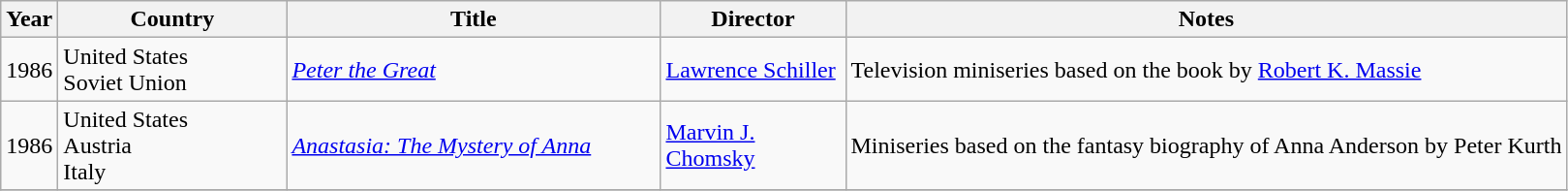<table class="wikitable">
<tr>
<th width=25>Year</th>
<th width=150>Country</th>
<th width=250>Title</th>
<th width=120>Director</th>
<th>Notes</th>
</tr>
<tr>
<td>1986</td>
<td>United States<br>Soviet Union</td>
<td><em><a href='#'>Peter the Great</a></em></td>
<td><a href='#'>Lawrence Schiller</a></td>
<td>Television miniseries based on the book by <a href='#'>Robert K. Massie</a></td>
</tr>
<tr>
<td>1986</td>
<td>United States<br>Austria<br>Italy</td>
<td><em><a href='#'>Anastasia: The Mystery of Anna</a></em></td>
<td><a href='#'>Marvin J. Chomsky</a></td>
<td>Miniseries based on the fantasy biography of Anna Anderson by Peter Kurth</td>
</tr>
<tr>
</tr>
</table>
